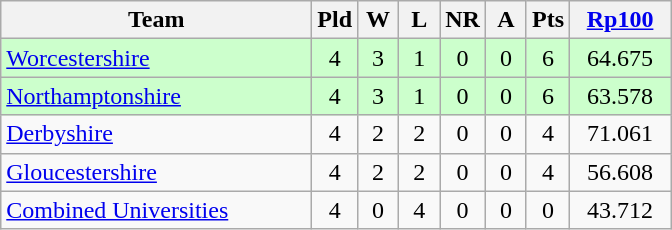<table class="wikitable" style="text-align: center;">
<tr>
<th width=200>Team</th>
<th width=20>Pld</th>
<th width=20>W</th>
<th width=20>L</th>
<th width=20>NR</th>
<th width=20>A</th>
<th width=20>Pts</th>
<th width=60><a href='#'>Rp100</a></th>
</tr>
<tr bgcolor="#ccffcc">
<td align=left><a href='#'>Worcestershire</a></td>
<td>4</td>
<td>3</td>
<td>1</td>
<td>0</td>
<td>0</td>
<td>6</td>
<td>64.675</td>
</tr>
<tr bgcolor="#ccffcc">
<td align=left><a href='#'>Northamptonshire</a></td>
<td>4</td>
<td>3</td>
<td>1</td>
<td>0</td>
<td>0</td>
<td>6</td>
<td>63.578</td>
</tr>
<tr>
<td align=left><a href='#'>Derbyshire</a></td>
<td>4</td>
<td>2</td>
<td>2</td>
<td>0</td>
<td>0</td>
<td>4</td>
<td>71.061</td>
</tr>
<tr>
<td align=left><a href='#'>Gloucestershire</a></td>
<td>4</td>
<td>2</td>
<td>2</td>
<td>0</td>
<td>0</td>
<td>4</td>
<td>56.608</td>
</tr>
<tr>
<td align=left><a href='#'>Combined Universities</a></td>
<td>4</td>
<td>0</td>
<td>4</td>
<td>0</td>
<td>0</td>
<td>0</td>
<td>43.712</td>
</tr>
</table>
